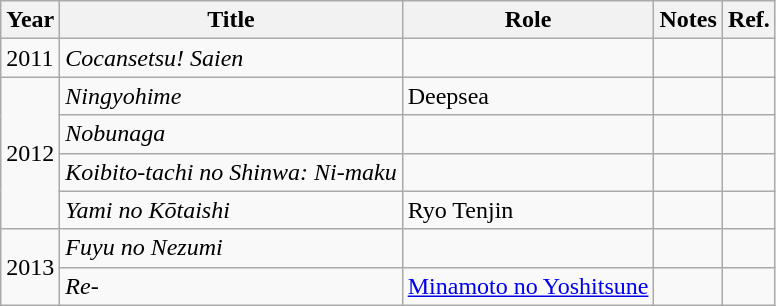<table class="wikitable">
<tr>
<th>Year</th>
<th>Title</th>
<th>Role</th>
<th>Notes</th>
<th>Ref.</th>
</tr>
<tr>
<td>2011</td>
<td><em>Cocansetsu! Saien</em></td>
<td></td>
<td></td>
<td></td>
</tr>
<tr>
<td rowspan="4">2012</td>
<td><em>Ningyohime</em></td>
<td>Deepsea</td>
<td></td>
<td></td>
</tr>
<tr>
<td><em>Nobunaga</em></td>
<td></td>
<td></td>
<td></td>
</tr>
<tr>
<td><em>Koibito-tachi no Shinwa: Ni-maku</em></td>
<td></td>
<td></td>
<td></td>
</tr>
<tr>
<td><em>Yami no Kōtaishi</em></td>
<td>Ryo Tenjin</td>
<td></td>
<td></td>
</tr>
<tr>
<td rowspan="2">2013</td>
<td><em>Fuyu no Nezumi</em></td>
<td></td>
<td></td>
<td></td>
</tr>
<tr>
<td><em>Re-</em></td>
<td><a href='#'>Minamoto no Yoshitsune</a></td>
<td></td>
<td></td>
</tr>
</table>
